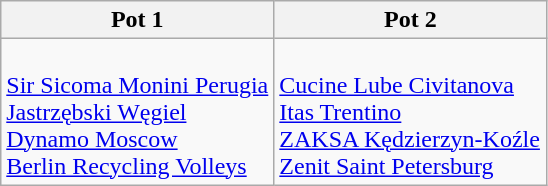<table class="wikitable">
<tr>
<th width=50%>Pot 1</th>
<th width=50%>Pot 2</th>
</tr>
<tr>
<td><br> <a href='#'>Sir Sicoma Monini Perugia</a> <br>
 <a href='#'>Jastrzębski Węgiel</a> <br>
 <a href='#'>Dynamo Moscow</a> <br>
 <a href='#'>Berlin Recycling Volleys</a></td>
<td><br> <a href='#'>Cucine Lube Civitanova</a> <br>
 <a href='#'>Itas Trentino</a> <br>
 <a href='#'>ZAKSA Kędzierzyn-Koźle</a> <br>
 <a href='#'>Zenit Saint Petersburg</a></td>
</tr>
</table>
